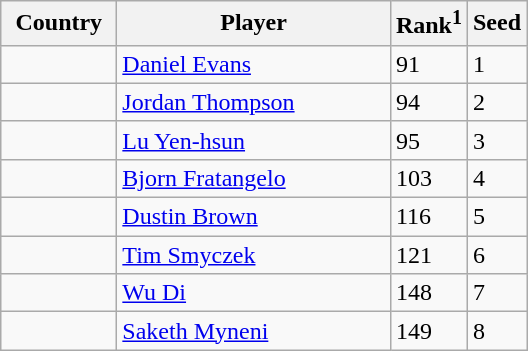<table class="sortable wikitable">
<tr>
<th width="70">Country</th>
<th width="175">Player</th>
<th>Rank<sup>1</sup></th>
<th>Seed</th>
</tr>
<tr>
<td></td>
<td><a href='#'>Daniel Evans</a></td>
<td>91</td>
<td>1</td>
</tr>
<tr>
<td></td>
<td><a href='#'>Jordan Thompson</a></td>
<td>94</td>
<td>2</td>
</tr>
<tr>
<td></td>
<td><a href='#'>Lu Yen-hsun</a></td>
<td>95</td>
<td>3</td>
</tr>
<tr>
<td></td>
<td><a href='#'>Bjorn Fratangelo</a></td>
<td>103</td>
<td>4</td>
</tr>
<tr>
<td></td>
<td><a href='#'>Dustin Brown</a></td>
<td>116</td>
<td>5</td>
</tr>
<tr>
<td></td>
<td><a href='#'>Tim Smyczek</a></td>
<td>121</td>
<td>6</td>
</tr>
<tr>
<td></td>
<td><a href='#'>Wu Di</a></td>
<td>148</td>
<td>7</td>
</tr>
<tr>
<td></td>
<td><a href='#'>Saketh Myneni</a></td>
<td>149</td>
<td>8</td>
</tr>
</table>
